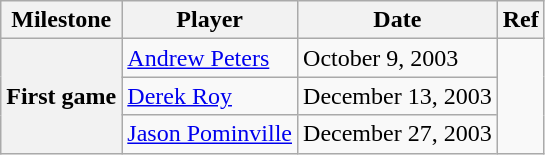<table class="wikitable">
<tr>
<th scope="col">Milestone</th>
<th scope="col">Player</th>
<th scope="col">Date</th>
<th scope="col">Ref</th>
</tr>
<tr>
<th rowspan=3>First game</th>
<td><a href='#'>Andrew Peters</a></td>
<td>October 9, 2003</td>
<td rowspan=3></td>
</tr>
<tr>
<td><a href='#'>Derek Roy</a></td>
<td>December 13, 2003</td>
</tr>
<tr>
<td><a href='#'>Jason Pominville</a></td>
<td>December 27, 2003</td>
</tr>
</table>
